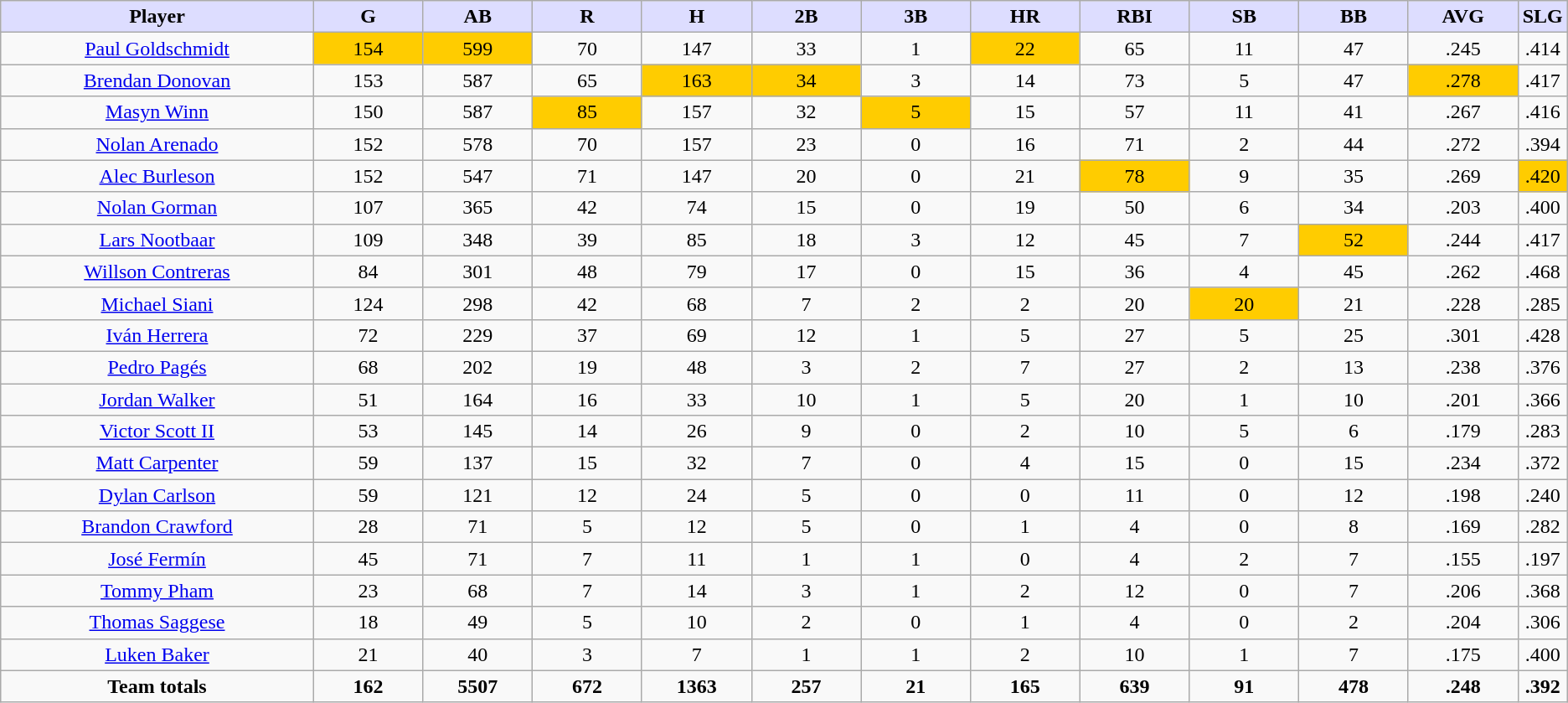<table class="wikitable" style="text-align:center;">
<tr>
<th style="background:#ddf;width:20%;"><strong>Player</strong></th>
<th style="background:#ddf;width:7%;"><strong>G</strong></th>
<th style="background:#ddf;width:7%;"><strong>AB</strong></th>
<th style="background:#ddf;width:7%;"><strong>R</strong></th>
<th style="background:#ddf;width:7%;"><strong>H</strong></th>
<th style="background:#ddf;width:7%;"><strong>2B</strong></th>
<th style="background:#ddf;width:7%;"><strong>3B</strong></th>
<th style="background:#ddf;width:7%;"><strong>HR</strong></th>
<th style="background:#ddf;width:7%;"><strong>RBI</strong></th>
<th style="background:#ddf;width:7%;"><strong>SB</strong></th>
<th style="background:#ddf;width:7%;"><strong>BB</strong></th>
<th style="background:#ddf;width:7%;"><strong>AVG</strong></th>
<th style="background:#ddf;width:7%;"><strong>SLG</strong></th>
</tr>
<tr>
<td><a href='#'>Paul Goldschmidt</a></td>
<td bgcolor=#ffcc00>154</td>
<td bgcolor=#ffcc00>599</td>
<td>70</td>
<td>147</td>
<td>33</td>
<td>1</td>
<td bgcolor=#ffcc00>22</td>
<td>65</td>
<td>11</td>
<td>47</td>
<td>.245</td>
<td>.414</td>
</tr>
<tr>
<td><a href='#'>Brendan Donovan</a></td>
<td>153</td>
<td>587</td>
<td>65</td>
<td bgcolor=#ffcc00>163</td>
<td bgcolor=#ffcc00>34</td>
<td>3</td>
<td>14</td>
<td>73</td>
<td>5</td>
<td>47</td>
<td bgcolor=#ffcc00>.278</td>
<td>.417</td>
</tr>
<tr>
<td><a href='#'>Masyn Winn</a></td>
<td>150</td>
<td>587</td>
<td bgcolor=#ffcc00>85</td>
<td>157</td>
<td>32</td>
<td bgcolor=#ffcc00>5</td>
<td>15</td>
<td>57</td>
<td>11</td>
<td>41</td>
<td>.267</td>
<td>.416</td>
</tr>
<tr>
<td><a href='#'>Nolan Arenado</a></td>
<td>152</td>
<td>578</td>
<td>70</td>
<td>157</td>
<td>23</td>
<td>0</td>
<td>16</td>
<td>71</td>
<td>2</td>
<td>44</td>
<td>.272</td>
<td>.394</td>
</tr>
<tr>
<td><a href='#'>Alec Burleson</a></td>
<td>152</td>
<td>547</td>
<td>71</td>
<td>147</td>
<td>20</td>
<td>0</td>
<td>21</td>
<td bgcolor=#ffcc00>78</td>
<td>9</td>
<td>35</td>
<td>.269</td>
<td bgcolor=#ffcc00>.420</td>
</tr>
<tr>
<td><a href='#'>Nolan Gorman</a></td>
<td>107</td>
<td>365</td>
<td>42</td>
<td>74</td>
<td>15</td>
<td>0</td>
<td>19</td>
<td>50</td>
<td>6</td>
<td>34</td>
<td>.203</td>
<td>.400</td>
</tr>
<tr>
<td><a href='#'>Lars Nootbaar</a></td>
<td>109</td>
<td>348</td>
<td>39</td>
<td>85</td>
<td>18</td>
<td>3</td>
<td>12</td>
<td>45</td>
<td>7</td>
<td bgcolor=#ffcc00>52</td>
<td>.244</td>
<td>.417</td>
</tr>
<tr>
<td><a href='#'>Willson Contreras</a></td>
<td>84</td>
<td>301</td>
<td>48</td>
<td>79</td>
<td>17</td>
<td>0</td>
<td>15</td>
<td>36</td>
<td>4</td>
<td>45</td>
<td>.262</td>
<td>.468</td>
</tr>
<tr>
<td><a href='#'>Michael Siani</a></td>
<td>124</td>
<td>298</td>
<td>42</td>
<td>68</td>
<td>7</td>
<td>2</td>
<td>2</td>
<td>20</td>
<td bgcolor=#ffcc00>20</td>
<td>21</td>
<td>.228</td>
<td>.285</td>
</tr>
<tr>
<td><a href='#'>Iván Herrera</a></td>
<td>72</td>
<td>229</td>
<td>37</td>
<td>69</td>
<td>12</td>
<td>1</td>
<td>5</td>
<td>27</td>
<td>5</td>
<td>25</td>
<td>.301</td>
<td>.428</td>
</tr>
<tr>
<td><a href='#'>Pedro Pagés</a></td>
<td>68</td>
<td>202</td>
<td>19</td>
<td>48</td>
<td>3</td>
<td>2</td>
<td>7</td>
<td>27</td>
<td>2</td>
<td>13</td>
<td>.238</td>
<td>.376</td>
</tr>
<tr>
<td><a href='#'>Jordan Walker</a></td>
<td>51</td>
<td>164</td>
<td>16</td>
<td>33</td>
<td>10</td>
<td>1</td>
<td>5</td>
<td>20</td>
<td>1</td>
<td>10</td>
<td>.201</td>
<td>.366</td>
</tr>
<tr>
<td><a href='#'>Victor Scott II</a></td>
<td>53</td>
<td>145</td>
<td>14</td>
<td>26</td>
<td>9</td>
<td>0</td>
<td>2</td>
<td>10</td>
<td>5</td>
<td>6</td>
<td>.179</td>
<td>.283</td>
</tr>
<tr>
<td><a href='#'>Matt Carpenter</a></td>
<td>59</td>
<td>137</td>
<td>15</td>
<td>32</td>
<td>7</td>
<td>0</td>
<td>4</td>
<td>15</td>
<td>0</td>
<td>15</td>
<td>.234</td>
<td>.372</td>
</tr>
<tr>
<td><a href='#'>Dylan Carlson</a></td>
<td>59</td>
<td>121</td>
<td>12</td>
<td>24</td>
<td>5</td>
<td>0</td>
<td>0</td>
<td>11</td>
<td>0</td>
<td>12</td>
<td>.198</td>
<td>.240</td>
</tr>
<tr>
<td><a href='#'>Brandon Crawford</a></td>
<td>28</td>
<td>71</td>
<td>5</td>
<td>12</td>
<td>5</td>
<td>0</td>
<td>1</td>
<td>4</td>
<td>0</td>
<td>8</td>
<td>.169</td>
<td>.282</td>
</tr>
<tr>
<td><a href='#'>José Fermín</a></td>
<td>45</td>
<td>71</td>
<td>7</td>
<td>11</td>
<td>1</td>
<td>1</td>
<td>0</td>
<td>4</td>
<td>2</td>
<td>7</td>
<td>.155</td>
<td>.197</td>
</tr>
<tr>
<td><a href='#'>Tommy Pham</a></td>
<td>23</td>
<td>68</td>
<td>7</td>
<td>14</td>
<td>3</td>
<td>1</td>
<td>2</td>
<td>12</td>
<td>0</td>
<td>7</td>
<td>.206</td>
<td>.368</td>
</tr>
<tr>
<td><a href='#'>Thomas Saggese</a></td>
<td>18</td>
<td>49</td>
<td>5</td>
<td>10</td>
<td>2</td>
<td>0</td>
<td>1</td>
<td>4</td>
<td>0</td>
<td>2</td>
<td>.204</td>
<td>.306</td>
</tr>
<tr>
<td><a href='#'>Luken Baker</a></td>
<td>21</td>
<td>40</td>
<td>3</td>
<td>7</td>
<td>1</td>
<td>1</td>
<td>2</td>
<td>10</td>
<td>1</td>
<td>7</td>
<td>.175</td>
<td>.400</td>
</tr>
<tr>
<td><strong>Team totals</strong></td>
<td><strong>162</strong></td>
<td><strong>5507</strong></td>
<td><strong>672</strong></td>
<td><strong>1363</strong></td>
<td><strong>257</strong></td>
<td><strong>21</strong></td>
<td><strong>165</strong></td>
<td><strong>639</strong></td>
<td><strong>91</strong></td>
<td><strong>478</strong></td>
<td><strong>.248</strong></td>
<td><strong>.392</strong></td>
</tr>
</table>
